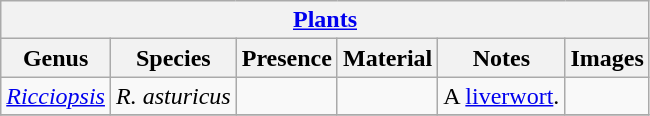<table class="wikitable" align="center">
<tr>
<th colspan="6" align="center"><strong><a href='#'>Plants</a></strong></th>
</tr>
<tr>
<th>Genus</th>
<th>Species</th>
<th>Presence</th>
<th><strong>Material</strong></th>
<th>Notes</th>
<th>Images</th>
</tr>
<tr>
<td><em><a href='#'>Ricciopsis</a></em></td>
<td><em>R. asturicus</em></td>
<td></td>
<td></td>
<td>A <a href='#'>liverwort</a>.</td>
<td></td>
</tr>
<tr>
</tr>
</table>
